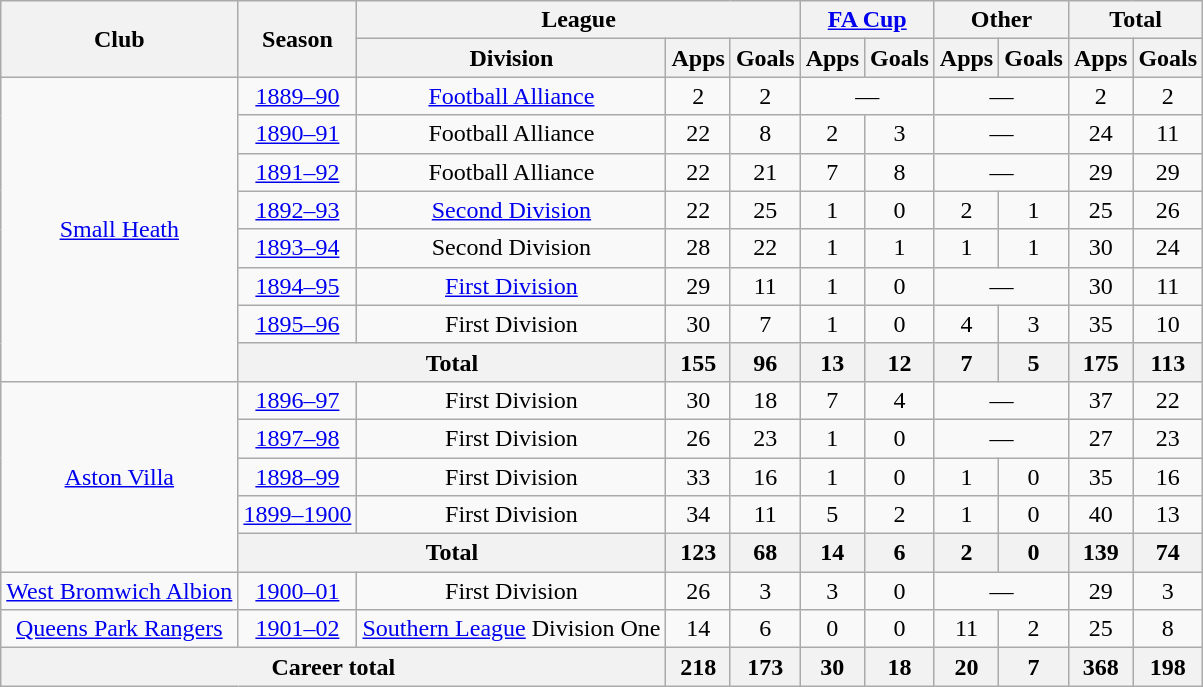<table class=wikitable style="text-align:center">
<tr>
<th rowspan=2>Club</th>
<th rowspan=2>Season</th>
<th colspan=3>League</th>
<th colspan=2><a href='#'>FA Cup</a></th>
<th colspan=2>Other</th>
<th colspan=2>Total</th>
</tr>
<tr>
<th>Division</th>
<th>Apps</th>
<th>Goals</th>
<th>Apps</th>
<th>Goals</th>
<th>Apps</th>
<th>Goals</th>
<th>Apps</th>
<th>Goals</th>
</tr>
<tr>
<td rowspan="8"><a href='#'>Small Heath</a></td>
<td><a href='#'>1889–90</a></td>
<td><a href='#'>Football Alliance</a></td>
<td>2</td>
<td>2</td>
<td colspan="2">—</td>
<td colspan="2">—</td>
<td>2</td>
<td>2</td>
</tr>
<tr>
<td><a href='#'>1890–91</a></td>
<td>Football Alliance</td>
<td>22</td>
<td>8</td>
<td>2</td>
<td>3</td>
<td colspan="2">—</td>
<td>24</td>
<td>11</td>
</tr>
<tr>
<td><a href='#'>1891–92</a></td>
<td>Football Alliance</td>
<td>22</td>
<td>21</td>
<td>7</td>
<td>8</td>
<td colspan="2">—</td>
<td>29</td>
<td>29</td>
</tr>
<tr>
<td><a href='#'>1892–93</a></td>
<td><a href='#'>Second Division</a></td>
<td>22</td>
<td>25</td>
<td>1</td>
<td>0</td>
<td>2</td>
<td>1</td>
<td>25</td>
<td>26</td>
</tr>
<tr>
<td><a href='#'>1893–94</a></td>
<td>Second Division</td>
<td>28</td>
<td>22</td>
<td>1</td>
<td>1</td>
<td>1</td>
<td>1</td>
<td>30</td>
<td>24</td>
</tr>
<tr>
<td><a href='#'>1894–95</a></td>
<td><a href='#'>First Division</a></td>
<td>29</td>
<td>11</td>
<td>1</td>
<td>0</td>
<td colspan="2">—</td>
<td>30</td>
<td>11</td>
</tr>
<tr>
<td><a href='#'>1895–96</a></td>
<td>First Division</td>
<td>30</td>
<td>7</td>
<td>1</td>
<td>0</td>
<td>4</td>
<td>3</td>
<td>35</td>
<td>10</td>
</tr>
<tr>
<th colspan=2>Total</th>
<th>155</th>
<th>96</th>
<th>13</th>
<th>12</th>
<th>7</th>
<th>5</th>
<th>175</th>
<th>113</th>
</tr>
<tr>
<td rowspan="5"><a href='#'>Aston Villa</a></td>
<td><a href='#'>1896–97</a></td>
<td>First Division</td>
<td>30</td>
<td>18</td>
<td>7</td>
<td>4</td>
<td colspan="2">—</td>
<td>37</td>
<td>22</td>
</tr>
<tr>
<td><a href='#'>1897–98</a></td>
<td>First Division</td>
<td>26</td>
<td>23</td>
<td>1</td>
<td>0</td>
<td colspan="2">—</td>
<td>27</td>
<td>23</td>
</tr>
<tr>
<td><a href='#'>1898–99</a></td>
<td>First Division</td>
<td>33</td>
<td>16</td>
<td>1</td>
<td>0</td>
<td>1</td>
<td>0</td>
<td>35</td>
<td>16</td>
</tr>
<tr>
<td><a href='#'>1899–1900</a></td>
<td>First Division</td>
<td>34</td>
<td>11</td>
<td>5</td>
<td>2</td>
<td>1</td>
<td>0</td>
<td>40</td>
<td>13</td>
</tr>
<tr>
<th colspan=2>Total</th>
<th>123</th>
<th>68</th>
<th>14</th>
<th>6</th>
<th>2</th>
<th>0</th>
<th>139</th>
<th>74</th>
</tr>
<tr>
<td><a href='#'>West Bromwich Albion</a></td>
<td><a href='#'>1900–01</a></td>
<td>First Division</td>
<td>26</td>
<td>3</td>
<td>3</td>
<td>0</td>
<td colspan="2">—</td>
<td>29</td>
<td>3</td>
</tr>
<tr>
<td><a href='#'>Queens Park Rangers</a></td>
<td><a href='#'>1901–02</a></td>
<td><a href='#'>Southern League</a> Division One</td>
<td>14</td>
<td>6</td>
<td>0</td>
<td>0</td>
<td>11</td>
<td>2</td>
<td>25</td>
<td>8</td>
</tr>
<tr>
<th colspan="3">Career total</th>
<th>218</th>
<th>173</th>
<th>30</th>
<th>18</th>
<th>20</th>
<th>7</th>
<th>368</th>
<th>198</th>
</tr>
</table>
